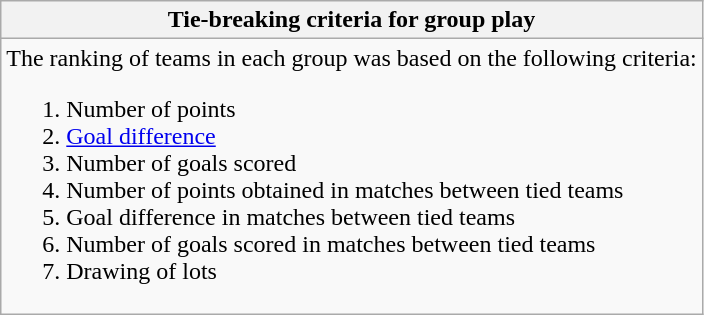<table class="wikitable collapsible collapsed">
<tr>
<th>Tie-breaking criteria for group play</th>
</tr>
<tr>
<td>The ranking of teams in each group was based on the following criteria:<br><ol><li>Number of points</li><li><a href='#'>Goal difference</a></li><li>Number of goals scored</li><li>Number of points obtained in matches between tied teams</li><li>Goal difference in matches between tied teams</li><li>Number of goals scored in matches between tied teams</li><li>Drawing of lots</li></ol></td>
</tr>
</table>
